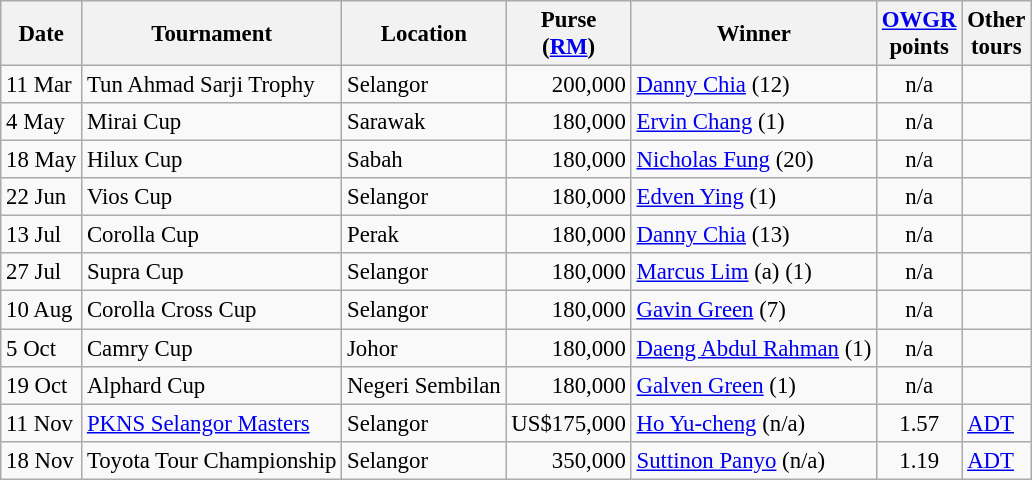<table class="wikitable" style="font-size:95%">
<tr>
<th>Date</th>
<th>Tournament</th>
<th>Location</th>
<th>Purse<br>(<a href='#'>RM</a>)</th>
<th>Winner</th>
<th><a href='#'>OWGR</a><br>points</th>
<th>Other<br>tours</th>
</tr>
<tr>
<td>11 Mar</td>
<td>Tun Ahmad Sarji Trophy</td>
<td>Selangor</td>
<td align=right>200,000</td>
<td> <a href='#'>Danny Chia</a> (12)</td>
<td align=center>n/a</td>
<td></td>
</tr>
<tr>
<td>4 May</td>
<td>Mirai Cup</td>
<td>Sarawak</td>
<td align=right>180,000</td>
<td> <a href='#'>Ervin Chang</a> (1)</td>
<td align=center>n/a</td>
<td></td>
</tr>
<tr>
<td>18 May</td>
<td>Hilux Cup</td>
<td>Sabah</td>
<td align=right>180,000</td>
<td> <a href='#'>Nicholas Fung</a> (20)</td>
<td align=center>n/a</td>
<td></td>
</tr>
<tr>
<td>22 Jun</td>
<td>Vios Cup</td>
<td>Selangor</td>
<td align=right>180,000</td>
<td> <a href='#'>Edven Ying</a> (1)</td>
<td align=center>n/a</td>
<td></td>
</tr>
<tr>
<td>13 Jul</td>
<td>Corolla Cup</td>
<td>Perak</td>
<td align=right>180,000</td>
<td> <a href='#'>Danny Chia</a> (13)</td>
<td align=center>n/a</td>
<td></td>
</tr>
<tr>
<td>27 Jul</td>
<td>Supra Cup</td>
<td>Selangor</td>
<td align=right>180,000</td>
<td> <a href='#'>Marcus Lim</a> (a) (1)</td>
<td align=center>n/a</td>
<td></td>
</tr>
<tr>
<td>10 Aug</td>
<td>Corolla Cross Cup</td>
<td>Selangor</td>
<td align=right>180,000</td>
<td> <a href='#'>Gavin Green</a> (7)</td>
<td align=center>n/a</td>
<td></td>
</tr>
<tr>
<td>5 Oct</td>
<td>Camry Cup</td>
<td>Johor</td>
<td align=right>180,000</td>
<td> <a href='#'>Daeng Abdul Rahman</a> (1)</td>
<td align=center>n/a</td>
<td></td>
</tr>
<tr>
<td>19 Oct</td>
<td>Alphard Cup</td>
<td>Negeri Sembilan</td>
<td align=right>180,000</td>
<td> <a href='#'>Galven Green</a> (1)</td>
<td align=center>n/a</td>
<td></td>
</tr>
<tr>
<td>11 Nov</td>
<td><a href='#'>PKNS Selangor Masters</a></td>
<td>Selangor</td>
<td align=right>US$175,000</td>
<td> <a href='#'>Ho Yu-cheng</a> (n/a)</td>
<td align=center>1.57</td>
<td><a href='#'>ADT</a></td>
</tr>
<tr>
<td>18 Nov</td>
<td>Toyota Tour Championship</td>
<td>Selangor</td>
<td align=right>350,000</td>
<td> <a href='#'>Suttinon Panyo</a> (n/a)</td>
<td align=center>1.19</td>
<td><a href='#'>ADT</a></td>
</tr>
</table>
